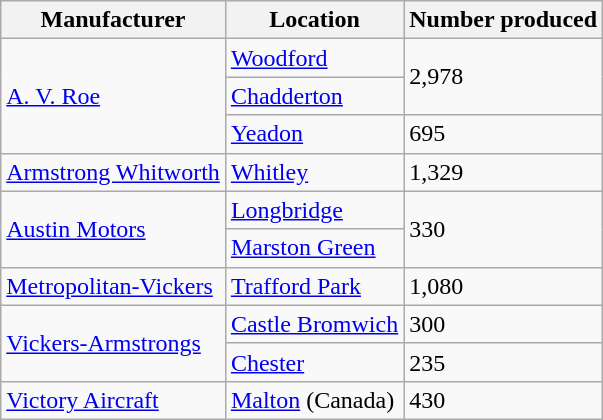<table class="wikitable">
<tr>
<th>Manufacturer</th>
<th>Location</th>
<th>Number produced</th>
</tr>
<tr>
<td rowspan="3"><a href='#'>A. V. Roe</a></td>
<td><a href='#'>Woodford</a></td>
<td rowspan="2">2,978</td>
</tr>
<tr>
<td><a href='#'>Chadderton</a></td>
</tr>
<tr>
<td><a href='#'>Yeadon</a></td>
<td>695</td>
</tr>
<tr>
<td><a href='#'>Armstrong Whitworth</a></td>
<td><a href='#'>Whitley</a></td>
<td>1,329</td>
</tr>
<tr>
<td rowspan="2"><a href='#'>Austin Motors</a></td>
<td><a href='#'>Longbridge</a></td>
<td rowspan="2">330</td>
</tr>
<tr>
<td><a href='#'>Marston Green</a></td>
</tr>
<tr>
<td><a href='#'>Metropolitan-Vickers</a></td>
<td><a href='#'>Trafford Park</a></td>
<td>1,080</td>
</tr>
<tr>
<td rowspan="2"><a href='#'>Vickers-Armstrongs</a></td>
<td><a href='#'>Castle Bromwich</a></td>
<td>300</td>
</tr>
<tr>
<td><a href='#'>Chester</a></td>
<td>235</td>
</tr>
<tr>
<td><a href='#'>Victory Aircraft</a></td>
<td><a href='#'>Malton</a> (Canada)</td>
<td>430</td>
</tr>
</table>
